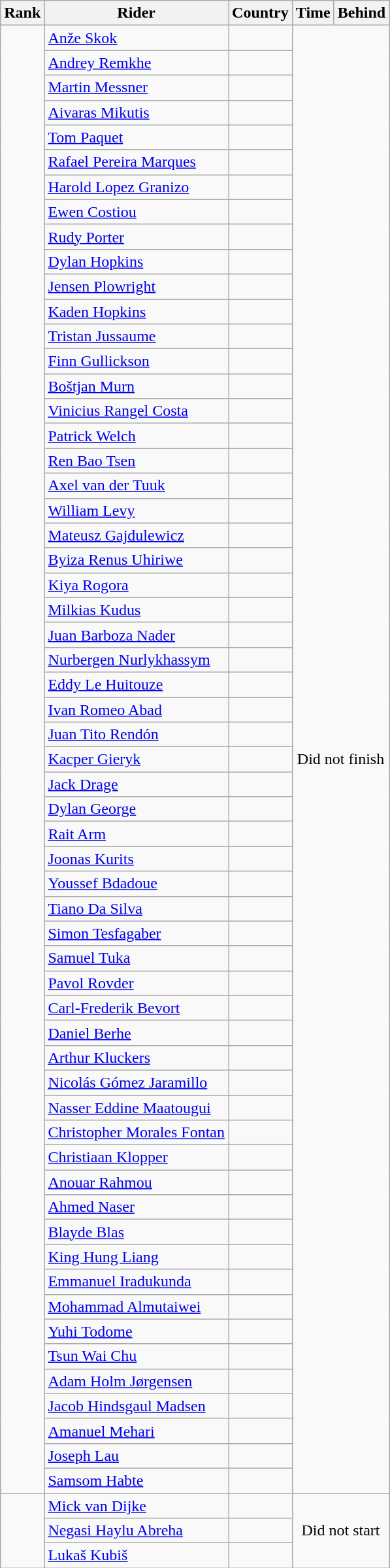<table class="wikitable sortable" style="text-align: center"">
<tr>
<th>Rank</th>
<th>Rider</th>
<th>Country</th>
<th>Time</th>
<th>Behind</th>
</tr>
<tr>
<td rowspan=59></td>
<td align="left"><a href='#'>Anže Skok</a></td>
<td align="left"></td>
<td rowspan=59 colspan=2>Did not finish</td>
</tr>
<tr>
<td align="left"><a href='#'>Andrey Remkhe</a></td>
<td align="left"></td>
</tr>
<tr>
<td align="left"><a href='#'>Martin Messner</a></td>
<td align="left"></td>
</tr>
<tr>
<td align="left"><a href='#'>Aivaras Mikutis</a></td>
<td align="left"></td>
</tr>
<tr>
<td align="left"><a href='#'>Tom Paquet</a></td>
<td align="left"></td>
</tr>
<tr>
<td align="left"><a href='#'>Rafael Pereira Marques</a></td>
<td align="left"></td>
</tr>
<tr>
<td align="left"><a href='#'>Harold Lopez Granizo</a></td>
<td align="left"></td>
</tr>
<tr>
<td align="left"><a href='#'>Ewen Costiou</a></td>
<td align="left"></td>
</tr>
<tr>
<td align="left"><a href='#'>Rudy Porter</a></td>
<td align="left"></td>
</tr>
<tr>
<td align="left"><a href='#'>Dylan Hopkins</a></td>
<td align="left"></td>
</tr>
<tr>
<td align="left"><a href='#'>Jensen Plowright</a></td>
<td align="left"></td>
</tr>
<tr>
<td align="left"><a href='#'>Kaden Hopkins</a></td>
<td align="left"></td>
</tr>
<tr>
<td align="left"><a href='#'>Tristan Jussaume</a></td>
<td align="left"></td>
</tr>
<tr>
<td align="left"><a href='#'>Finn Gullickson</a></td>
<td align="left"></td>
</tr>
<tr>
<td align="left"><a href='#'>Boštjan Murn</a></td>
<td align="left"></td>
</tr>
<tr>
<td align="left"><a href='#'>Vinicius Rangel Costa</a></td>
<td align="left"></td>
</tr>
<tr>
<td align="left"><a href='#'>Patrick Welch</a></td>
<td align="left"></td>
</tr>
<tr>
<td align="left"><a href='#'>Ren Bao Tsen</a></td>
<td align="left"></td>
</tr>
<tr>
<td align="left"><a href='#'>Axel van der Tuuk</a></td>
<td align="left"></td>
</tr>
<tr>
<td align="left"><a href='#'>William Levy</a></td>
<td align="left"></td>
</tr>
<tr>
<td align="left"><a href='#'>Mateusz Gajdulewicz</a></td>
<td align="left"></td>
</tr>
<tr>
<td align="left"><a href='#'>Byiza Renus Uhiriwe</a></td>
<td align="left"></td>
</tr>
<tr>
<td align="left"><a href='#'>Kiya Rogora</a></td>
<td align="left"></td>
</tr>
<tr>
<td align="left"><a href='#'>Milkias Kudus</a></td>
<td align="left"></td>
</tr>
<tr>
<td align="left"><a href='#'>Juan Barboza Nader</a></td>
<td align="left"></td>
</tr>
<tr>
<td align="left"><a href='#'>Nurbergen Nurlykhassym</a></td>
<td align="left"></td>
</tr>
<tr>
<td align="left"><a href='#'>Eddy Le Huitouze</a></td>
<td align="left"></td>
</tr>
<tr>
<td align="left"><a href='#'>Ivan Romeo Abad</a></td>
<td align="left"></td>
</tr>
<tr>
<td align="left"><a href='#'>Juan Tito Rendón</a></td>
<td align="left"></td>
</tr>
<tr>
<td align="left"><a href='#'>Kacper Gieryk</a></td>
<td align="left"></td>
</tr>
<tr>
<td align="left"><a href='#'>Jack Drage</a></td>
<td align="left"></td>
</tr>
<tr>
<td align="left"><a href='#'>Dylan George</a></td>
<td align="left"></td>
</tr>
<tr>
<td align="left"><a href='#'>Rait Arm</a></td>
<td align="left"></td>
</tr>
<tr>
<td align="left"><a href='#'>Joonas Kurits</a></td>
<td align="left"></td>
</tr>
<tr>
<td align="left"><a href='#'>Youssef Bdadoue</a></td>
<td align="left"></td>
</tr>
<tr>
<td align="left"><a href='#'>Tiano Da Silva</a></td>
<td align="left"></td>
</tr>
<tr>
<td align="left"><a href='#'>Simon Tesfagaber</a></td>
<td align="left"></td>
</tr>
<tr>
<td align="left"><a href='#'>Samuel Tuka</a></td>
<td align="left"></td>
</tr>
<tr>
<td align="left"><a href='#'>Pavol Rovder</a></td>
<td align="left"></td>
</tr>
<tr>
<td align="left"><a href='#'>Carl-Frederik Bevort</a></td>
<td align="left"></td>
</tr>
<tr>
<td align="left"><a href='#'>Daniel Berhe</a></td>
<td align="left"></td>
</tr>
<tr>
<td align="left"><a href='#'>Arthur Kluckers</a></td>
<td align="left"></td>
</tr>
<tr>
<td align="left"><a href='#'>Nicolás Gómez Jaramillo</a></td>
<td align="left"></td>
</tr>
<tr>
<td align="left"><a href='#'>Nasser Eddine Maatougui</a></td>
<td align="left"></td>
</tr>
<tr>
<td align="left"><a href='#'>Christopher Morales Fontan</a></td>
<td align="left"></td>
</tr>
<tr>
<td align="left"><a href='#'>Christiaan Klopper</a></td>
<td align="left"></td>
</tr>
<tr>
<td align="left"><a href='#'>Anouar Rahmou</a></td>
<td align="left"></td>
</tr>
<tr>
<td align="left"><a href='#'>Ahmed Naser</a></td>
<td align="left"></td>
</tr>
<tr>
<td align="left"><a href='#'>Blayde Blas</a></td>
<td align="left"></td>
</tr>
<tr>
<td align="left"><a href='#'>King Hung Liang</a></td>
<td align="left"></td>
</tr>
<tr>
<td align="left"><a href='#'>Emmanuel Iradukunda</a></td>
<td align="left"></td>
</tr>
<tr>
<td align="left"><a href='#'>Mohammad Almutaiwei</a></td>
<td align="left"></td>
</tr>
<tr>
<td align="left"><a href='#'>Yuhi Todome</a></td>
<td align="left"></td>
</tr>
<tr>
<td align="left"><a href='#'>Tsun Wai Chu</a></td>
<td align="left"></td>
</tr>
<tr>
<td align="left"><a href='#'>Adam Holm Jørgensen</a></td>
<td align="left"></td>
</tr>
<tr>
<td align="left"><a href='#'>Jacob Hindsgaul Madsen</a></td>
<td align="left"></td>
</tr>
<tr>
<td align="left"><a href='#'>Amanuel Mehari</a></td>
<td align="left"></td>
</tr>
<tr>
<td align="left"><a href='#'>Joseph Lau</a></td>
<td align="left"></td>
</tr>
<tr>
<td align="left"><a href='#'>Samsom Habte</a></td>
<td align="left"></td>
</tr>
<tr>
<td rowspan=3></td>
<td align="left"><a href='#'>Mick van Dijke</a></td>
<td align="left"></td>
<td rowspan=3 colspan=2>Did not start</td>
</tr>
<tr>
<td align="left"><a href='#'>Negasi Haylu Abreha</a></td>
<td align="left"></td>
</tr>
<tr>
<td align="left"><a href='#'>Lukaš Kubiš</a></td>
<td align="left"></td>
</tr>
</table>
